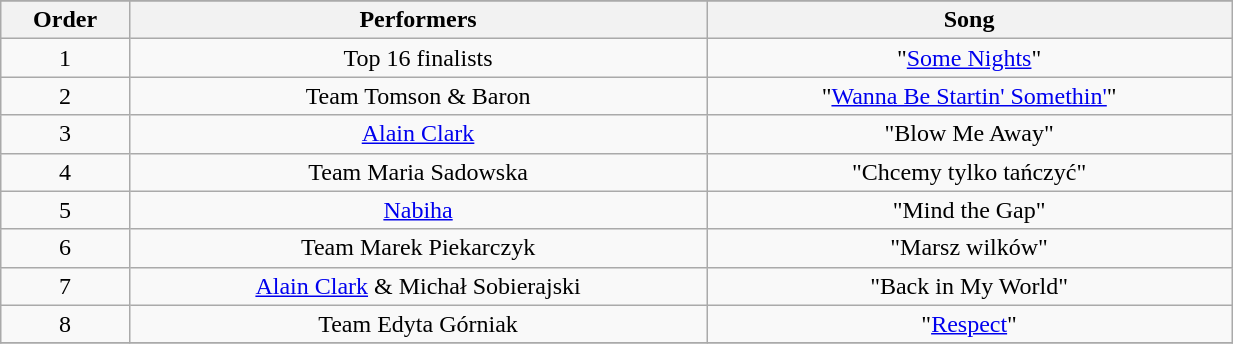<table class="wikitable" style="text-align:center; width:65%;">
<tr>
</tr>
<tr>
<th>Order</th>
<th>Performers</th>
<th>Song</th>
</tr>
<tr>
<td>1</td>
<td>Top 16 finalists</td>
<td>"<a href='#'>Some Nights</a>"</td>
</tr>
<tr>
<td>2</td>
<td>Team Tomson & Baron</td>
<td>"<a href='#'>Wanna Be Startin' Somethin'</a>"</td>
</tr>
<tr>
<td>3</td>
<td><a href='#'>Alain Clark</a></td>
<td>"Blow Me Away"</td>
</tr>
<tr>
<td>4</td>
<td>Team Maria Sadowska</td>
<td>"Chcemy tylko tańczyć"</td>
</tr>
<tr>
<td>5</td>
<td><a href='#'>Nabiha</a></td>
<td>"Mind the Gap"</td>
</tr>
<tr>
<td>6</td>
<td>Team Marek Piekarczyk</td>
<td>"Marsz wilków"</td>
</tr>
<tr>
<td>7</td>
<td><a href='#'>Alain Clark</a> & Michał Sobierajski</td>
<td>"Back in My World"</td>
</tr>
<tr>
<td>8</td>
<td>Team Edyta Górniak</td>
<td>"<a href='#'>Respect</a>"</td>
</tr>
<tr>
</tr>
</table>
